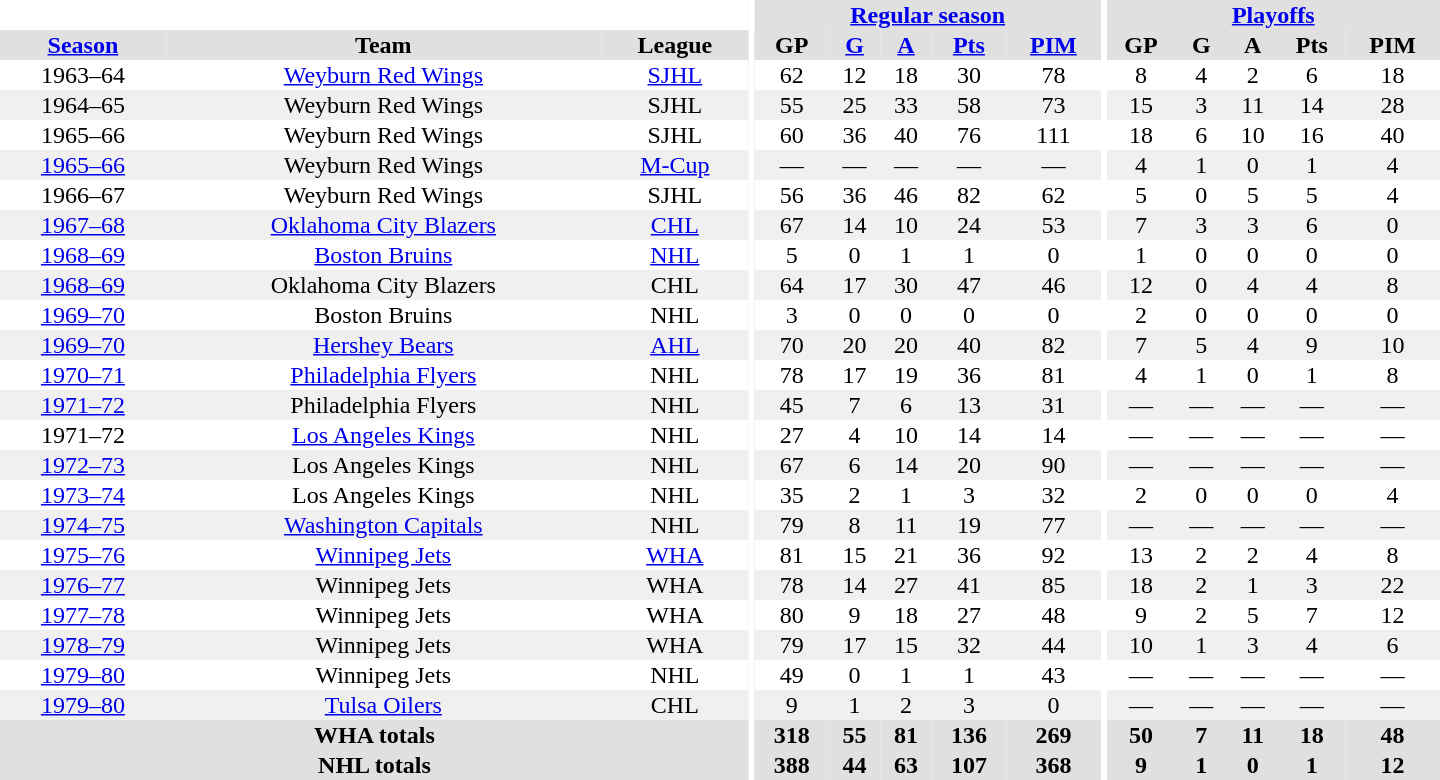<table border="0" cellpadding="1" cellspacing="0" style="text-align:center; width:60em">
<tr bgcolor="#e0e0e0">
<th colspan="3" bgcolor="#ffffff"></th>
<th rowspan="100" bgcolor="#ffffff"></th>
<th colspan="5"><a href='#'>Regular season</a></th>
<th rowspan="100" bgcolor="#ffffff"></th>
<th colspan="5"><a href='#'>Playoffs</a></th>
</tr>
<tr bgcolor="#e0e0e0">
<th><a href='#'>Season</a></th>
<th>Team</th>
<th>League</th>
<th>GP</th>
<th><a href='#'>G</a></th>
<th><a href='#'>A</a></th>
<th><a href='#'>Pts</a></th>
<th><a href='#'>PIM</a></th>
<th>GP</th>
<th>G</th>
<th>A</th>
<th>Pts</th>
<th>PIM</th>
</tr>
<tr>
<td>1963–64</td>
<td><a href='#'>Weyburn Red Wings</a></td>
<td><a href='#'>SJHL</a></td>
<td>62</td>
<td>12</td>
<td>18</td>
<td>30</td>
<td>78</td>
<td>8</td>
<td>4</td>
<td>2</td>
<td>6</td>
<td>18</td>
</tr>
<tr bgcolor="#f0f0f0">
<td>1964–65</td>
<td>Weyburn Red Wings</td>
<td>SJHL</td>
<td>55</td>
<td>25</td>
<td>33</td>
<td>58</td>
<td>73</td>
<td>15</td>
<td>3</td>
<td>11</td>
<td>14</td>
<td>28</td>
</tr>
<tr>
<td>1965–66</td>
<td>Weyburn Red Wings</td>
<td>SJHL</td>
<td>60</td>
<td>36</td>
<td>40</td>
<td>76</td>
<td>111</td>
<td>18</td>
<td>6</td>
<td>10</td>
<td>16</td>
<td>40</td>
</tr>
<tr bgcolor="#f0f0f0">
<td><a href='#'>1965–66</a></td>
<td>Weyburn Red Wings</td>
<td><a href='#'>M-Cup</a></td>
<td>—</td>
<td>—</td>
<td>—</td>
<td>—</td>
<td>—</td>
<td>4</td>
<td>1</td>
<td>0</td>
<td>1</td>
<td>4</td>
</tr>
<tr>
<td>1966–67</td>
<td>Weyburn Red Wings</td>
<td>SJHL</td>
<td>56</td>
<td>36</td>
<td>46</td>
<td>82</td>
<td>62</td>
<td>5</td>
<td>0</td>
<td>5</td>
<td>5</td>
<td>4</td>
</tr>
<tr bgcolor="#f0f0f0">
<td><a href='#'>1967–68</a></td>
<td><a href='#'>Oklahoma City Blazers</a></td>
<td><a href='#'>CHL</a></td>
<td>67</td>
<td>14</td>
<td>10</td>
<td>24</td>
<td>53</td>
<td>7</td>
<td>3</td>
<td>3</td>
<td>6</td>
<td>0</td>
</tr>
<tr>
<td><a href='#'>1968–69</a></td>
<td><a href='#'>Boston Bruins</a></td>
<td><a href='#'>NHL</a></td>
<td>5</td>
<td>0</td>
<td>1</td>
<td>1</td>
<td>0</td>
<td>1</td>
<td>0</td>
<td>0</td>
<td>0</td>
<td>0</td>
</tr>
<tr bgcolor="#f0f0f0">
<td><a href='#'>1968–69</a></td>
<td>Oklahoma City Blazers</td>
<td>CHL</td>
<td>64</td>
<td>17</td>
<td>30</td>
<td>47</td>
<td>46</td>
<td>12</td>
<td>0</td>
<td>4</td>
<td>4</td>
<td>8</td>
</tr>
<tr>
<td><a href='#'>1969–70</a></td>
<td>Boston Bruins</td>
<td>NHL</td>
<td>3</td>
<td>0</td>
<td>0</td>
<td>0</td>
<td>0</td>
<td>2</td>
<td>0</td>
<td>0</td>
<td>0</td>
<td>0</td>
</tr>
<tr bgcolor="#f0f0f0">
<td><a href='#'>1969–70</a></td>
<td><a href='#'>Hershey Bears</a></td>
<td><a href='#'>AHL</a></td>
<td>70</td>
<td>20</td>
<td>20</td>
<td>40</td>
<td>82</td>
<td>7</td>
<td>5</td>
<td>4</td>
<td>9</td>
<td>10</td>
</tr>
<tr>
<td><a href='#'>1970–71</a></td>
<td><a href='#'>Philadelphia Flyers</a></td>
<td>NHL</td>
<td>78</td>
<td>17</td>
<td>19</td>
<td>36</td>
<td>81</td>
<td>4</td>
<td>1</td>
<td>0</td>
<td>1</td>
<td>8</td>
</tr>
<tr bgcolor="#f0f0f0">
<td><a href='#'>1971–72</a></td>
<td>Philadelphia Flyers</td>
<td>NHL</td>
<td>45</td>
<td>7</td>
<td>6</td>
<td>13</td>
<td>31</td>
<td>—</td>
<td>—</td>
<td>—</td>
<td>—</td>
<td>—</td>
</tr>
<tr>
<td>1971–72</td>
<td><a href='#'>Los Angeles Kings</a></td>
<td>NHL</td>
<td>27</td>
<td>4</td>
<td>10</td>
<td>14</td>
<td>14</td>
<td>—</td>
<td>—</td>
<td>—</td>
<td>—</td>
<td>—</td>
</tr>
<tr bgcolor="#f0f0f0">
<td><a href='#'>1972–73</a></td>
<td>Los Angeles Kings</td>
<td>NHL</td>
<td>67</td>
<td>6</td>
<td>14</td>
<td>20</td>
<td>90</td>
<td>—</td>
<td>—</td>
<td>—</td>
<td>—</td>
<td>—</td>
</tr>
<tr>
<td><a href='#'>1973–74</a></td>
<td>Los Angeles Kings</td>
<td>NHL</td>
<td>35</td>
<td>2</td>
<td>1</td>
<td>3</td>
<td>32</td>
<td>2</td>
<td>0</td>
<td>0</td>
<td>0</td>
<td>4</td>
</tr>
<tr bgcolor="#f0f0f0">
<td><a href='#'>1974–75</a></td>
<td><a href='#'>Washington Capitals</a></td>
<td>NHL</td>
<td>79</td>
<td>8</td>
<td>11</td>
<td>19</td>
<td>77</td>
<td>—</td>
<td>—</td>
<td>—</td>
<td>—</td>
<td>—</td>
</tr>
<tr>
<td><a href='#'>1975–76</a></td>
<td><a href='#'>Winnipeg Jets</a></td>
<td><a href='#'>WHA</a></td>
<td>81</td>
<td>15</td>
<td>21</td>
<td>36</td>
<td>92</td>
<td>13</td>
<td>2</td>
<td>2</td>
<td>4</td>
<td>8</td>
</tr>
<tr bgcolor="#f0f0f0">
<td><a href='#'>1976–77</a></td>
<td>Winnipeg Jets</td>
<td>WHA</td>
<td>78</td>
<td>14</td>
<td>27</td>
<td>41</td>
<td>85</td>
<td>18</td>
<td>2</td>
<td>1</td>
<td>3</td>
<td>22</td>
</tr>
<tr>
<td><a href='#'>1977–78</a></td>
<td>Winnipeg Jets</td>
<td>WHA</td>
<td>80</td>
<td>9</td>
<td>18</td>
<td>27</td>
<td>48</td>
<td>9</td>
<td>2</td>
<td>5</td>
<td>7</td>
<td>12</td>
</tr>
<tr bgcolor="#f0f0f0">
<td><a href='#'>1978–79</a></td>
<td>Winnipeg Jets</td>
<td>WHA</td>
<td>79</td>
<td>17</td>
<td>15</td>
<td>32</td>
<td>44</td>
<td>10</td>
<td>1</td>
<td>3</td>
<td>4</td>
<td>6</td>
</tr>
<tr>
<td><a href='#'>1979–80</a></td>
<td>Winnipeg Jets</td>
<td>NHL</td>
<td>49</td>
<td>0</td>
<td>1</td>
<td>1</td>
<td>43</td>
<td>—</td>
<td>—</td>
<td>—</td>
<td>—</td>
<td>—</td>
</tr>
<tr bgcolor="#f0f0f0">
<td><a href='#'>1979–80</a></td>
<td><a href='#'>Tulsa Oilers</a></td>
<td>CHL</td>
<td>9</td>
<td>1</td>
<td>2</td>
<td>3</td>
<td>0</td>
<td>—</td>
<td>—</td>
<td>—</td>
<td>—</td>
<td>—</td>
</tr>
<tr bgcolor="#e0e0e0">
<th colspan="3">WHA totals</th>
<th>318</th>
<th>55</th>
<th>81</th>
<th>136</th>
<th>269</th>
<th>50</th>
<th>7</th>
<th>11</th>
<th>18</th>
<th>48</th>
</tr>
<tr bgcolor="#e0e0e0">
<th colspan="3">NHL totals</th>
<th>388</th>
<th>44</th>
<th>63</th>
<th>107</th>
<th>368</th>
<th>9</th>
<th>1</th>
<th>0</th>
<th>1</th>
<th>12</th>
</tr>
</table>
